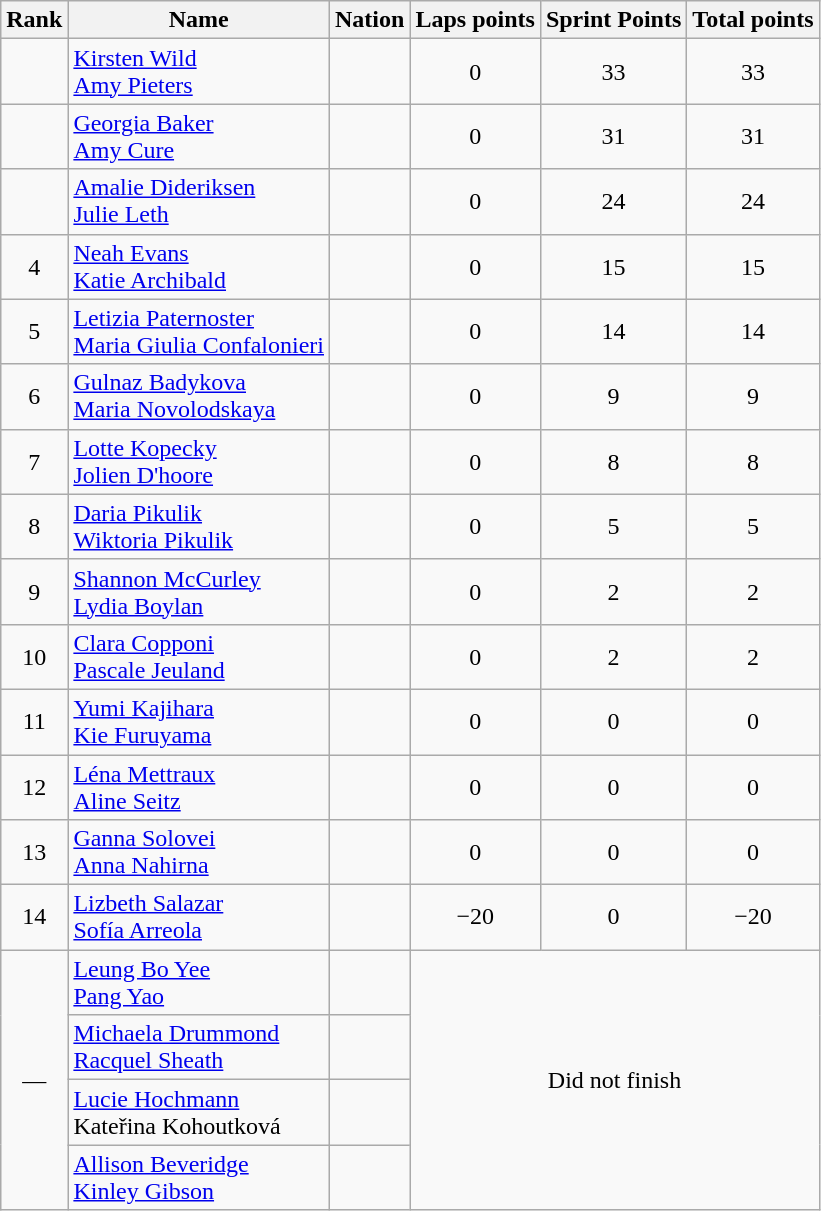<table class="wikitable sortable" style="text-align:center">
<tr>
<th>Rank</th>
<th>Name</th>
<th>Nation</th>
<th>Laps points</th>
<th>Sprint Points</th>
<th>Total points</th>
</tr>
<tr>
<td></td>
<td align=left><a href='#'>Kirsten Wild</a><br><a href='#'>Amy Pieters</a></td>
<td align=left></td>
<td>0</td>
<td>33</td>
<td>33</td>
</tr>
<tr>
<td></td>
<td align=left><a href='#'>Georgia Baker</a><br><a href='#'>Amy Cure</a></td>
<td align=left></td>
<td>0</td>
<td>31</td>
<td>31</td>
</tr>
<tr>
<td></td>
<td align=left><a href='#'>Amalie Dideriksen</a><br><a href='#'>Julie Leth</a></td>
<td align=left></td>
<td>0</td>
<td>24</td>
<td>24</td>
</tr>
<tr>
<td>4</td>
<td align=left><a href='#'>Neah Evans</a><br><a href='#'>Katie Archibald</a></td>
<td align=left></td>
<td>0</td>
<td>15</td>
<td>15</td>
</tr>
<tr>
<td>5</td>
<td align=left><a href='#'>Letizia Paternoster</a><br><a href='#'>Maria Giulia Confalonieri</a></td>
<td align=left></td>
<td>0</td>
<td>14</td>
<td>14</td>
</tr>
<tr>
<td>6</td>
<td align=left><a href='#'>Gulnaz Badykova</a><br><a href='#'>Maria Novolodskaya</a></td>
<td align=left></td>
<td>0</td>
<td>9</td>
<td>9</td>
</tr>
<tr>
<td>7</td>
<td align=left><a href='#'>Lotte Kopecky</a><br><a href='#'>Jolien D'hoore</a></td>
<td align=left></td>
<td>0</td>
<td>8</td>
<td>8</td>
</tr>
<tr>
<td>8</td>
<td align=left><a href='#'>Daria Pikulik</a><br><a href='#'>Wiktoria Pikulik</a></td>
<td align=left></td>
<td>0</td>
<td>5</td>
<td>5</td>
</tr>
<tr>
<td>9</td>
<td align=left><a href='#'>Shannon McCurley</a><br><a href='#'>Lydia Boylan</a></td>
<td align=left></td>
<td>0</td>
<td>2</td>
<td>2</td>
</tr>
<tr>
<td>10</td>
<td align=left><a href='#'>Clara Copponi</a><br><a href='#'>Pascale Jeuland</a></td>
<td align=left></td>
<td>0</td>
<td>2</td>
<td>2</td>
</tr>
<tr>
<td>11</td>
<td align=left><a href='#'>Yumi Kajihara</a><br><a href='#'>Kie Furuyama</a></td>
<td align=left></td>
<td>0</td>
<td>0</td>
<td>0</td>
</tr>
<tr>
<td>12</td>
<td align=left><a href='#'>Léna Mettraux</a><br><a href='#'>Aline Seitz</a></td>
<td align=left></td>
<td>0</td>
<td>0</td>
<td>0</td>
</tr>
<tr>
<td>13</td>
<td align=left><a href='#'>Ganna Solovei</a><br><a href='#'>Anna Nahirna</a></td>
<td align=left></td>
<td>0</td>
<td>0</td>
<td>0</td>
</tr>
<tr>
<td>14</td>
<td align=left><a href='#'>Lizbeth Salazar</a><br><a href='#'>Sofía Arreola</a></td>
<td align=left></td>
<td>−20</td>
<td>0</td>
<td>−20</td>
</tr>
<tr>
<td rowspan=4>—</td>
<td align=left><a href='#'>Leung Bo Yee</a><br><a href='#'>Pang Yao</a></td>
<td align=left></td>
<td rowspan=4 colspan=3>Did not finish</td>
</tr>
<tr>
<td align=left><a href='#'>Michaela Drummond</a><br><a href='#'>Racquel Sheath</a></td>
<td align=left></td>
</tr>
<tr>
<td align=left><a href='#'>Lucie Hochmann</a><br>Kateřina Kohoutková</td>
<td align=left></td>
</tr>
<tr>
<td align=left><a href='#'>Allison Beveridge</a><br><a href='#'>Kinley Gibson</a></td>
<td align=left></td>
</tr>
</table>
